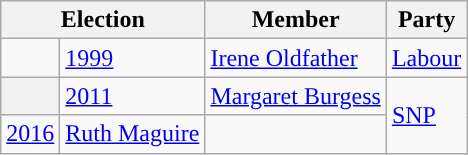<table class="wikitable">
<tr>
<th colspan="2">Election</th>
<th>Member</th>
<th>Party</th>
</tr>
<tr>
<td style="background-color: "></td>
<td><a href='#'>1999</a></td>
<td><a href='#'>Irene Oldfather</a></td>
<td><a href='#'>Labour</a></td>
</tr>
<tr>
<th style="background-color: "></th>
<td><a href='#'>2011</a></td>
<td><a href='#'>Margaret Burgess</a></td>
<td rowspan="2"><a href='#'>SNP</a></td>
</tr>
<tr>
<td><a href='#'>2016</a></td>
<td><a href='#'>Ruth Maguire</a></td>
</tr>
</table>
